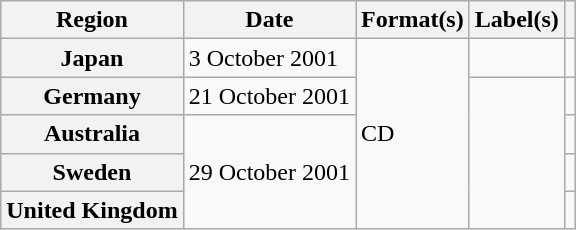<table class="wikitable plainrowheaders">
<tr>
<th>Region</th>
<th>Date</th>
<th>Format(s)</th>
<th>Label(s)</th>
<th></th>
</tr>
<tr>
<th scope="row">Japan</th>
<td>3 October 2001</td>
<td rowspan="5">CD</td>
<td></td>
<td></td>
</tr>
<tr>
<th scope="row">Germany</th>
<td>21 October 2001</td>
<td rowspan="4"></td>
<td></td>
</tr>
<tr>
<th scope="row">Australia</th>
<td rowspan="3">29 October 2001</td>
<td></td>
</tr>
<tr>
<th scope="row">Sweden</th>
<td></td>
</tr>
<tr>
<th scope="row">United Kingdom</th>
<td></td>
</tr>
</table>
